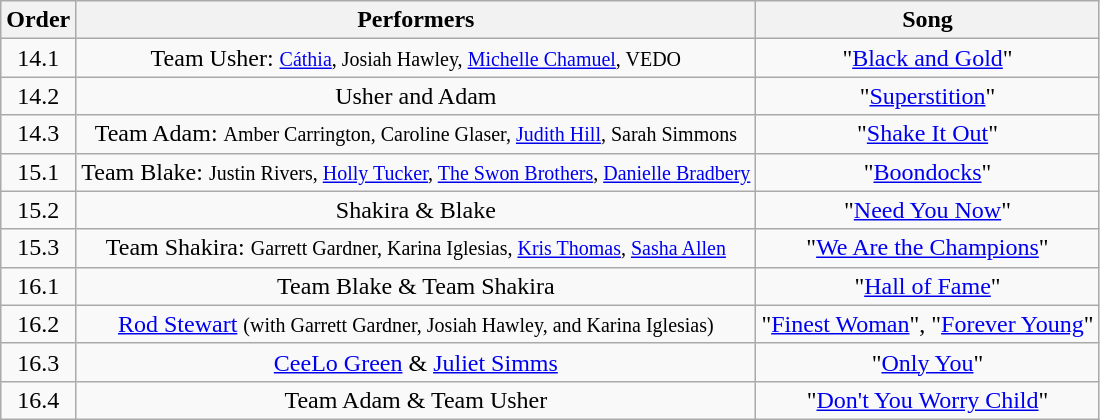<table class="wikitable" style="text-align:center;">
<tr>
<th>Order</th>
<th>Performers</th>
<th>Song</th>
</tr>
<tr>
<td>14.1</td>
<td>Team Usher: <small><a href='#'>Cáthia</a>, Josiah Hawley, <a href='#'>Michelle Chamuel</a>, VEDO</small></td>
<td>"<a href='#'>Black and Gold</a>"</td>
</tr>
<tr>
<td>14.2</td>
<td>Usher and Adam</td>
<td>"<a href='#'>Superstition</a>"</td>
</tr>
<tr>
<td>14.3</td>
<td>Team Adam: <small>Amber Carrington, Caroline Glaser, <a href='#'>Judith Hill</a>, Sarah Simmons</small></td>
<td>"<a href='#'>Shake It Out</a>"</td>
</tr>
<tr>
<td>15.1</td>
<td>Team Blake: <small>Justin Rivers, <a href='#'>Holly Tucker</a>, <a href='#'>The Swon Brothers</a>, <a href='#'>Danielle Bradbery</a></small></td>
<td>"<a href='#'>Boondocks</a>"</td>
</tr>
<tr>
<td>15.2</td>
<td>Shakira & Blake</td>
<td>"<a href='#'>Need You Now</a>"</td>
</tr>
<tr>
<td>15.3</td>
<td>Team Shakira: <small>Garrett Gardner, Karina Iglesias, <a href='#'>Kris Thomas</a>, <a href='#'>Sasha Allen</a></small></td>
<td>"<a href='#'>We Are the Champions</a>"</td>
</tr>
<tr>
<td>16.1</td>
<td>Team Blake & Team Shakira</td>
<td>"<a href='#'>Hall of Fame</a>"</td>
</tr>
<tr>
<td>16.2</td>
<td><a href='#'>Rod Stewart</a> <small>(with Garrett Gardner, Josiah Hawley, and Karina Iglesias)</small></td>
<td>"<a href='#'>Finest Woman</a>", "<a href='#'>Forever Young</a>"</td>
</tr>
<tr>
<td>16.3</td>
<td><a href='#'>CeeLo Green</a> & <a href='#'>Juliet Simms</a></td>
<td>"<a href='#'>Only You</a>"</td>
</tr>
<tr>
<td>16.4</td>
<td>Team Adam & Team Usher</td>
<td>"<a href='#'>Don't You Worry Child</a>"</td>
</tr>
</table>
